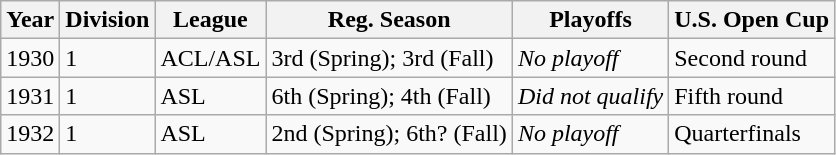<table class="wikitable">
<tr>
<th>Year</th>
<th>Division</th>
<th>League</th>
<th>Reg. Season</th>
<th>Playoffs</th>
<th>U.S. Open Cup</th>
</tr>
<tr>
<td>1930</td>
<td>1</td>
<td>ACL/ASL</td>
<td>3rd (Spring); 3rd (Fall)</td>
<td><em>No playoff</em></td>
<td>Second round</td>
</tr>
<tr>
<td>1931</td>
<td>1</td>
<td>ASL</td>
<td>6th (Spring); 4th (Fall)</td>
<td><em>Did not qualify</em></td>
<td>Fifth round</td>
</tr>
<tr>
<td>1932</td>
<td>1</td>
<td>ASL</td>
<td>2nd (Spring); 6th? (Fall)</td>
<td><em>No playoff</em></td>
<td>Quarterfinals</td>
</tr>
</table>
